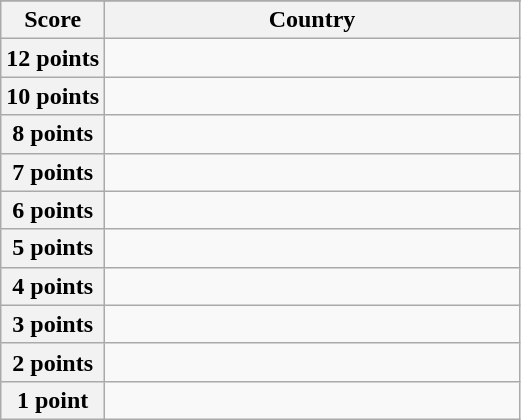<table class="wikitable">
<tr>
</tr>
<tr>
<th scope="col" width="20%">Score</th>
<th scope="col">Country</th>
</tr>
<tr>
<th scope="row">12 points</th>
<td></td>
</tr>
<tr>
<th scope="row">10 points</th>
<td></td>
</tr>
<tr>
<th scope="row">8 points</th>
<td></td>
</tr>
<tr>
<th scope="row">7 points</th>
<td></td>
</tr>
<tr>
<th scope="row">6 points</th>
<td></td>
</tr>
<tr>
<th scope="row">5 points</th>
<td></td>
</tr>
<tr>
<th scope="row">4 points</th>
<td></td>
</tr>
<tr>
<th scope="row">3 points</th>
<td></td>
</tr>
<tr>
<th scope="row">2 points</th>
<td></td>
</tr>
<tr>
<th scope="row">1 point</th>
<td></td>
</tr>
</table>
